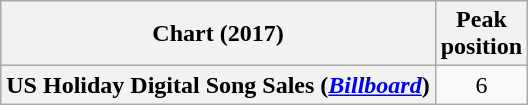<table class="wikitable unsortable plainrowheaders" style="text-align:center">
<tr>
<th scope="col">Chart (2017)</th>
<th scope="col">Peak<br> position</th>
</tr>
<tr>
<th scope="row">US Holiday Digital Song Sales (<a href='#'><em>Billboard</em></a>)</th>
<td style="text-align:center">6</td>
</tr>
</table>
